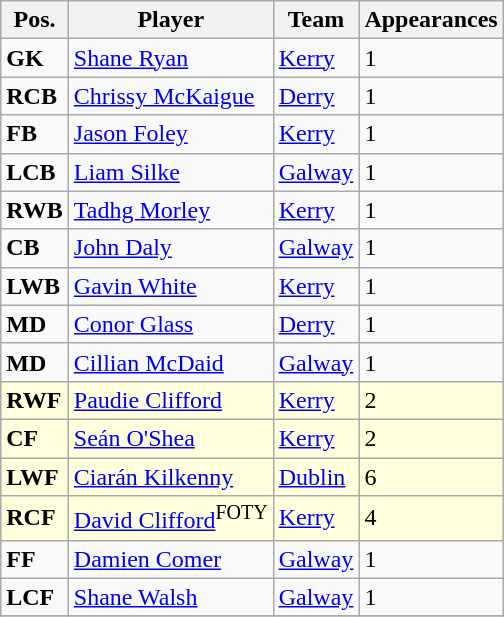<table class="wikitable">
<tr>
<th>Pos.</th>
<th>Player</th>
<th>Team</th>
<th>Appearances</th>
</tr>
<tr>
<td><strong>GK</strong></td>
<td> <a href='#'>Shane Ryan</a></td>
<td><a href='#'>Kerry</a></td>
<td>1</td>
</tr>
<tr>
<td><strong>RCB</strong></td>
<td> <a href='#'>Chrissy McKaigue</a></td>
<td><a href='#'>Derry</a></td>
<td>1</td>
</tr>
<tr>
<td><strong>FB</strong></td>
<td> <a href='#'>Jason Foley</a></td>
<td><a href='#'>Kerry</a></td>
<td>1</td>
</tr>
<tr>
<td><strong>LCB</strong></td>
<td> <a href='#'>Liam Silke</a></td>
<td><a href='#'>Galway</a></td>
<td>1</td>
</tr>
<tr>
<td><strong>RWB</strong></td>
<td> <a href='#'>Tadhg Morley</a></td>
<td><a href='#'>Kerry</a></td>
<td>1</td>
</tr>
<tr>
<td><strong>CB</strong></td>
<td> <a href='#'>John Daly</a></td>
<td><a href='#'>Galway</a></td>
<td>1</td>
</tr>
<tr>
<td><strong>LWB</strong></td>
<td> <a href='#'>Gavin White</a></td>
<td><a href='#'>Kerry</a></td>
<td>1</td>
</tr>
<tr>
<td><strong>MD</strong></td>
<td> <a href='#'>Conor Glass</a></td>
<td><a href='#'>Derry</a></td>
<td>1</td>
</tr>
<tr>
<td><strong>MD</strong></td>
<td> <a href='#'>Cillian McDaid</a></td>
<td><a href='#'>Galway</a></td>
<td>1</td>
</tr>
<tr bgcolor="#FFFFDD">
<td><strong>RWF</strong></td>
<td> <a href='#'>Paudie Clifford</a></td>
<td><a href='#'>Kerry</a></td>
<td>2</td>
</tr>
<tr bgcolor="#FFFFDD">
<td><strong>CF</strong></td>
<td> <a href='#'>Seán O'Shea</a></td>
<td><a href='#'>Kerry</a></td>
<td>2</td>
</tr>
<tr bgcolor="#FFFFDD">
<td><strong>LWF</strong></td>
<td> <a href='#'>Ciarán Kilkenny</a></td>
<td><a href='#'>Dublin</a></td>
<td>6</td>
</tr>
<tr bgcolor="#FFFFDD">
<td><strong>RCF</strong></td>
<td> <a href='#'>David Clifford</a><sup>FOTY</sup></td>
<td><a href='#'>Kerry</a></td>
<td>4</td>
</tr>
<tr>
<td><strong>FF</strong></td>
<td> <a href='#'>Damien Comer</a></td>
<td><a href='#'>Galway</a></td>
<td>1</td>
</tr>
<tr>
<td><strong>LCF</strong></td>
<td> <a href='#'>Shane Walsh</a></td>
<td><a href='#'>Galway</a></td>
<td>1</td>
</tr>
<tr>
</tr>
</table>
